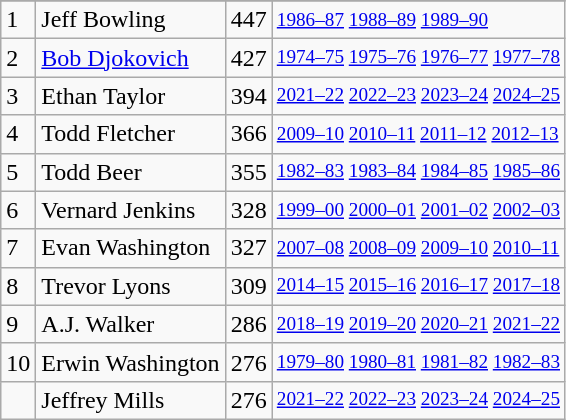<table class="wikitable">
<tr>
</tr>
<tr>
<td>1</td>
<td>Jeff Bowling</td>
<td>447</td>
<td style="font-size:80%;"><a href='#'>1986–87</a> <a href='#'>1988–89</a> <a href='#'>1989–90</a></td>
</tr>
<tr>
<td>2</td>
<td><a href='#'>Bob Djokovich</a></td>
<td>427</td>
<td style="font-size:80%;"><a href='#'>1974–75</a> <a href='#'>1975–76</a> <a href='#'>1976–77</a> <a href='#'>1977–78</a></td>
</tr>
<tr>
<td>3</td>
<td>Ethan Taylor</td>
<td>394</td>
<td style="font-size:80%;"><a href='#'>2021–22</a> <a href='#'>2022–23</a> <a href='#'>2023–24</a> <a href='#'>2024–25</a></td>
</tr>
<tr>
<td>4</td>
<td>Todd Fletcher</td>
<td>366</td>
<td style="font-size:80%;"><a href='#'>2009–10</a> <a href='#'>2010–11</a> <a href='#'>2011–12</a> <a href='#'>2012–13</a></td>
</tr>
<tr>
<td>5</td>
<td>Todd Beer</td>
<td>355</td>
<td style="font-size:80%;"><a href='#'>1982–83</a> <a href='#'>1983–84</a> <a href='#'>1984–85</a> <a href='#'>1985–86</a></td>
</tr>
<tr>
<td>6</td>
<td>Vernard Jenkins</td>
<td>328</td>
<td style="font-size:80%;"><a href='#'>1999–00</a> <a href='#'>2000–01</a> <a href='#'>2001–02</a> <a href='#'>2002–03</a></td>
</tr>
<tr>
<td>7</td>
<td>Evan Washington</td>
<td>327</td>
<td style="font-size:80%;"><a href='#'>2007–08</a> <a href='#'>2008–09</a> <a href='#'>2009–10</a> <a href='#'>2010–11</a></td>
</tr>
<tr>
<td>8</td>
<td>Trevor Lyons</td>
<td>309</td>
<td style="font-size:80%;"><a href='#'>2014–15</a> <a href='#'>2015–16</a> <a href='#'>2016–17</a> <a href='#'>2017–18</a></td>
</tr>
<tr>
<td>9</td>
<td>A.J. Walker</td>
<td>286</td>
<td style="font-size:80%;"><a href='#'>2018–19</a> <a href='#'>2019–20</a> <a href='#'>2020–21</a> <a href='#'>2021–22</a></td>
</tr>
<tr>
<td>10</td>
<td>Erwin Washington</td>
<td>276</td>
<td style="font-size:80%;"><a href='#'>1979–80</a> <a href='#'>1980–81</a> <a href='#'>1981–82</a> <a href='#'>1982–83</a></td>
</tr>
<tr>
<td></td>
<td>Jeffrey Mills</td>
<td>276</td>
<td style="font-size:80%;"><a href='#'>2021–22</a> <a href='#'>2022–23</a> <a href='#'>2023–24</a> <a href='#'>2024–25</a></td>
</tr>
</table>
